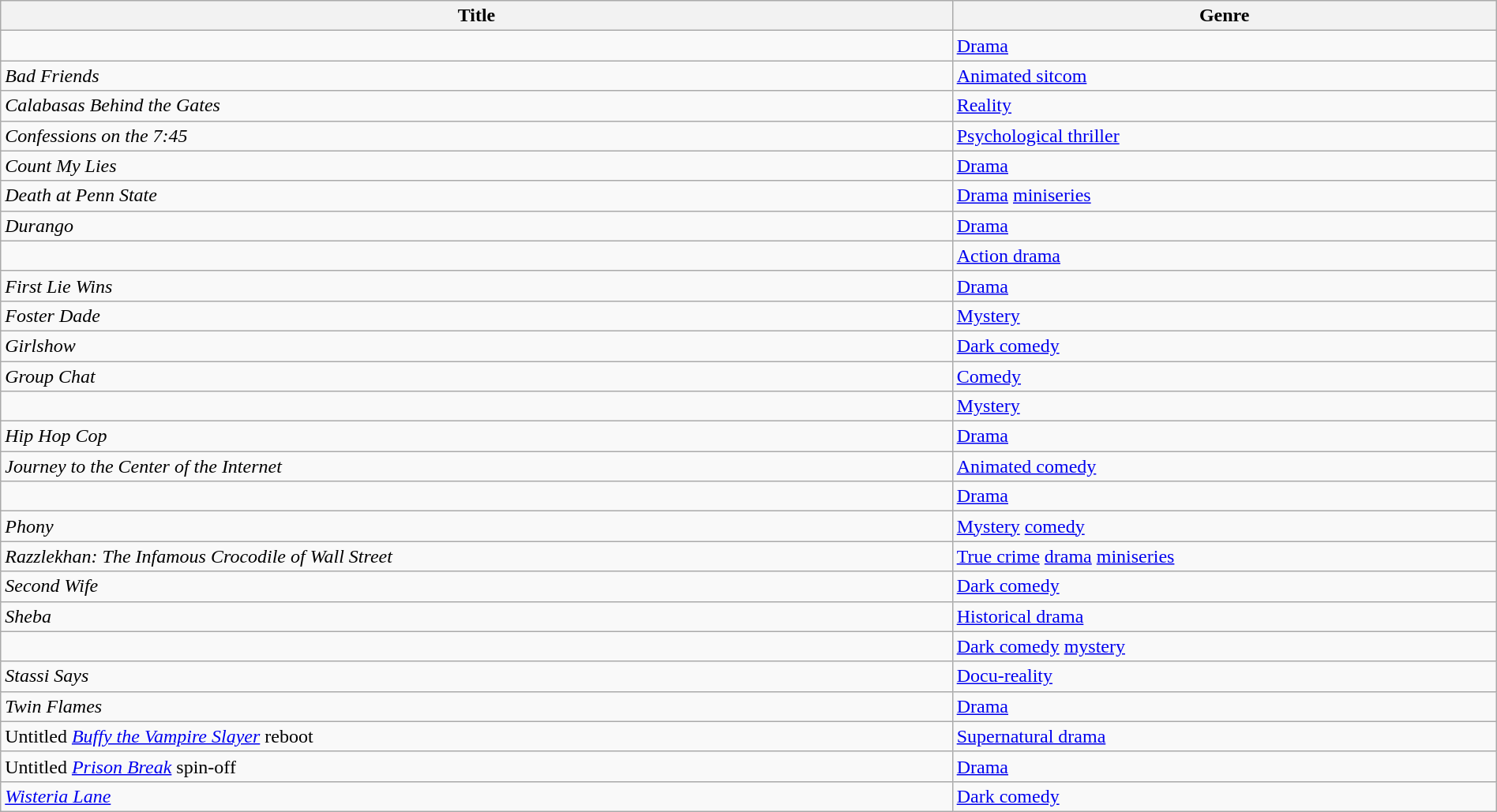<table class="wikitable sortable" style="width:100%;">
<tr>
<th>Title</th>
<th>Genre</th>
</tr>
<tr>
<td><em></em></td>
<td><a href='#'>Drama</a></td>
</tr>
<tr>
<td><em>Bad Friends</em></td>
<td><a href='#'>Animated sitcom</a></td>
</tr>
<tr>
<td><em>Calabasas Behind the Gates</em></td>
<td><a href='#'>Reality</a></td>
</tr>
<tr>
<td><em>Confessions on the 7:45</em></td>
<td><a href='#'>Psychological thriller</a></td>
</tr>
<tr>
<td><em>Count My Lies</em></td>
<td><a href='#'>Drama</a></td>
</tr>
<tr>
<td><em>Death at Penn State</em></td>
<td><a href='#'>Drama</a> <a href='#'>miniseries</a></td>
</tr>
<tr>
<td><em>Durango</em></td>
<td><a href='#'>Drama</a></td>
</tr>
<tr>
<td><em></em></td>
<td><a href='#'>Action drama</a></td>
</tr>
<tr>
<td><em>First Lie Wins</em></td>
<td><a href='#'>Drama</a></td>
</tr>
<tr>
<td><em>Foster Dade</em></td>
<td><a href='#'>Mystery</a></td>
</tr>
<tr>
<td><em>Girlshow</em></td>
<td><a href='#'>Dark comedy</a></td>
</tr>
<tr>
<td><em>Group Chat</em></td>
<td><a href='#'>Comedy</a></td>
</tr>
<tr>
<td><em></em></td>
<td><a href='#'>Mystery</a></td>
</tr>
<tr>
<td><em>Hip Hop Cop</em></td>
<td><a href='#'>Drama</a></td>
</tr>
<tr>
<td><em>Journey to the Center of the Internet</em></td>
<td><a href='#'>Animated comedy</a></td>
</tr>
<tr>
<td><em></em></td>
<td><a href='#'>Drama</a></td>
</tr>
<tr>
<td><em>Phony</em></td>
<td><a href='#'>Mystery</a> <a href='#'>comedy</a></td>
</tr>
<tr>
<td><em>Razzlekhan: The Infamous Crocodile of Wall Street</em></td>
<td><a href='#'>True crime</a> <a href='#'>drama</a> <a href='#'>miniseries</a></td>
</tr>
<tr>
<td><em>Second Wife</em></td>
<td><a href='#'>Dark comedy</a></td>
</tr>
<tr>
<td><em>Sheba</em></td>
<td><a href='#'>Historical drama</a></td>
</tr>
<tr>
<td><em></em></td>
<td><a href='#'>Dark comedy</a> <a href='#'>mystery</a></td>
</tr>
<tr>
<td><em>Stassi Says</em></td>
<td><a href='#'>Docu-reality</a></td>
</tr>
<tr>
<td><em>Twin Flames</em></td>
<td><a href='#'>Drama</a></td>
</tr>
<tr>
<td>Untitled <em><a href='#'>Buffy the Vampire Slayer</a></em> reboot</td>
<td><a href='#'>Supernatural drama</a></td>
</tr>
<tr>
<td>Untitled <em><a href='#'>Prison Break</a></em> spin-off</td>
<td><a href='#'>Drama</a></td>
</tr>
<tr>
<td><em><a href='#'>Wisteria Lane</a></em></td>
<td><a href='#'>Dark comedy</a></td>
</tr>
</table>
